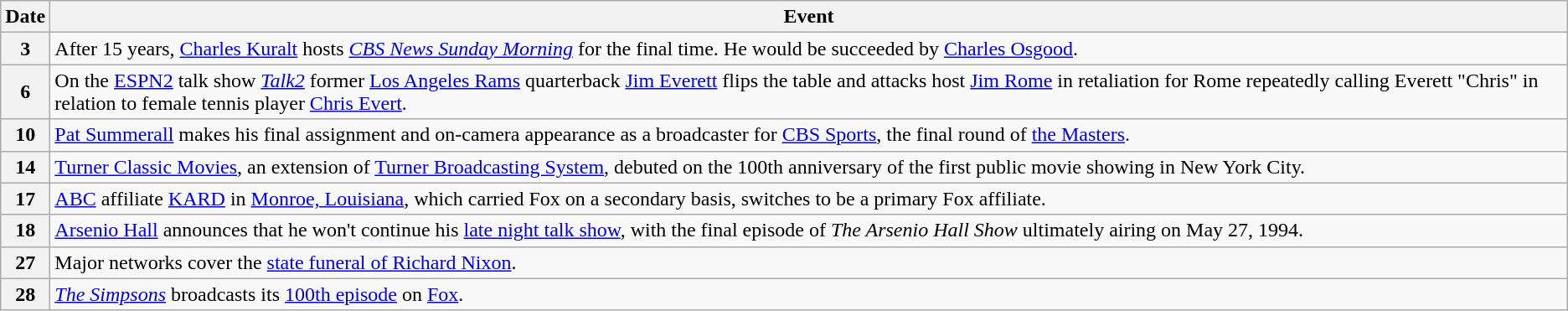<table class="wikitable">
<tr>
<th>Date</th>
<th>Event</th>
</tr>
<tr>
<th>3</th>
<td>After 15 years, <a href='#'>Charles Kuralt</a> hosts <em><a href='#'>CBS News Sunday Morning</a></em> for the final time. He would be succeeded by <a href='#'>Charles Osgood</a>.</td>
</tr>
<tr>
<th>6</th>
<td>On the <a href='#'>ESPN2</a> talk show <em><a href='#'>Talk2</a></em> former <a href='#'>Los Angeles Rams</a> quarterback <a href='#'>Jim Everett</a> flips the table and attacks host <a href='#'>Jim Rome</a> in retaliation for Rome repeatedly calling Everett "Chris" in relation to female tennis player <a href='#'>Chris Evert</a>.</td>
</tr>
<tr>
<th>10</th>
<td><a href='#'>Pat Summerall</a> makes his final assignment and on-camera appearance as a broadcaster for <a href='#'>CBS Sports</a>, the final round of <a href='#'>the Masters</a>.</td>
</tr>
<tr>
<th>14</th>
<td><a href='#'>Turner Classic Movies</a>, an extension of <a href='#'>Turner Broadcasting System</a>, debuted on the 100th anniversary of the first public movie showing in New York City.</td>
</tr>
<tr>
<th>17</th>
<td><a href='#'>ABC</a> affiliate <a href='#'>KARD</a> in <a href='#'>Monroe, Louisiana</a>, which carried Fox on a secondary basis, switches to be a primary Fox affiliate.</td>
</tr>
<tr>
<th>18</th>
<td><a href='#'>Arsenio Hall</a> announces that he won't continue his <a href='#'>late night talk show</a>, with the final episode of <em>The Arsenio Hall Show</em> ultimately airing on May 27, 1994.</td>
</tr>
<tr>
<th>27</th>
<td>Major networks cover the <a href='#'>state funeral of Richard Nixon</a>.</td>
</tr>
<tr>
<th>28</th>
<td><em><a href='#'>The Simpsons</a></em> broadcasts its <a href='#'>100th episode</a> on <a href='#'>Fox</a>.</td>
</tr>
</table>
